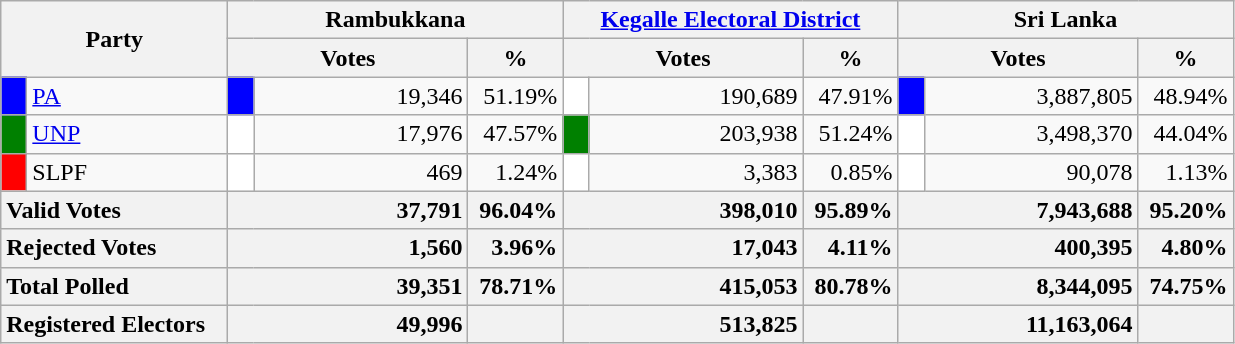<table class="wikitable">
<tr>
<th colspan="2" width="144px"rowspan="2">Party</th>
<th colspan="3" width="216px">Rambukkana</th>
<th colspan="3" width="216px"><a href='#'>Kegalle Electoral District</a></th>
<th colspan="3" width="216px">Sri Lanka</th>
</tr>
<tr>
<th colspan="2" width="144px">Votes</th>
<th>%</th>
<th colspan="2" width="144px">Votes</th>
<th>%</th>
<th colspan="2" width="144px">Votes</th>
<th>%</th>
</tr>
<tr>
<td style="background-color:blue;" width="10px"></td>
<td style="text-align:left;"><a href='#'>PA</a></td>
<td style="background-color:blue;" width="10px"></td>
<td style="text-align:right;">19,346</td>
<td style="text-align:right;">51.19%</td>
<td style="background-color:white;" width="10px"></td>
<td style="text-align:right;">190,689</td>
<td style="text-align:right;">47.91%</td>
<td style="background-color:blue;" width="10px"></td>
<td style="text-align:right;">3,887,805</td>
<td style="text-align:right;">48.94%</td>
</tr>
<tr>
<td style="background-color:green;" width="10px"></td>
<td style="text-align:left;"><a href='#'>UNP</a></td>
<td style="background-color:white;" width="10px"></td>
<td style="text-align:right;">17,976</td>
<td style="text-align:right;">47.57%</td>
<td style="background-color:green;" width="10px"></td>
<td style="text-align:right;">203,938</td>
<td style="text-align:right;">51.24%</td>
<td style="background-color:white;" width="10px"></td>
<td style="text-align:right;">3,498,370</td>
<td style="text-align:right;">44.04%</td>
</tr>
<tr>
<td style="background-color:red;" width="10px"></td>
<td style="text-align:left;">SLPF</td>
<td style="background-color:white;" width="10px"></td>
<td style="text-align:right;">469</td>
<td style="text-align:right;">1.24%</td>
<td style="background-color:white;" width="10px"></td>
<td style="text-align:right;">3,383</td>
<td style="text-align:right;">0.85%</td>
<td style="background-color:white;" width="10px"></td>
<td style="text-align:right;">90,078</td>
<td style="text-align:right;">1.13%</td>
</tr>
<tr>
<th colspan="2" width="144px"style="text-align:left;">Valid Votes</th>
<th style="text-align:right;"colspan="2" width="144px">37,791</th>
<th style="text-align:right;">96.04%</th>
<th style="text-align:right;"colspan="2" width="144px">398,010</th>
<th style="text-align:right;">95.89%</th>
<th style="text-align:right;"colspan="2" width="144px">7,943,688</th>
<th style="text-align:right;">95.20%</th>
</tr>
<tr>
<th colspan="2" width="144px"style="text-align:left;">Rejected Votes</th>
<th style="text-align:right;"colspan="2" width="144px">1,560</th>
<th style="text-align:right;">3.96%</th>
<th style="text-align:right;"colspan="2" width="144px">17,043</th>
<th style="text-align:right;">4.11%</th>
<th style="text-align:right;"colspan="2" width="144px">400,395</th>
<th style="text-align:right;">4.80%</th>
</tr>
<tr>
<th colspan="2" width="144px"style="text-align:left;">Total Polled</th>
<th style="text-align:right;"colspan="2" width="144px">39,351</th>
<th style="text-align:right;">78.71%</th>
<th style="text-align:right;"colspan="2" width="144px">415,053</th>
<th style="text-align:right;">80.78%</th>
<th style="text-align:right;"colspan="2" width="144px">8,344,095</th>
<th style="text-align:right;">74.75%</th>
</tr>
<tr>
<th colspan="2" width="144px"style="text-align:left;">Registered Electors</th>
<th style="text-align:right;"colspan="2" width="144px">49,996</th>
<th></th>
<th style="text-align:right;"colspan="2" width="144px">513,825</th>
<th></th>
<th style="text-align:right;"colspan="2" width="144px">11,163,064</th>
<th></th>
</tr>
</table>
